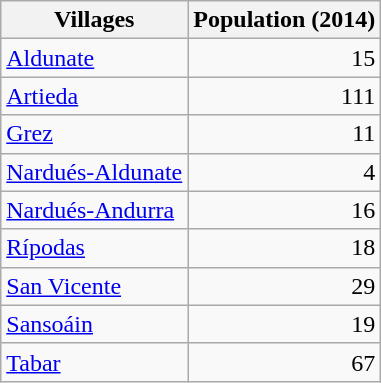<table class="wikitable" align="center">
<tr>
<th>Villages</th>
<th>Population (2014)</th>
</tr>
<tr>
<td><a href='#'>Aldunate</a></td>
<td align="right">15</td>
</tr>
<tr>
<td><a href='#'>Artieda</a></td>
<td align="right">111</td>
</tr>
<tr>
<td><a href='#'>Grez</a></td>
<td align="right">11</td>
</tr>
<tr>
<td><a href='#'>Nardués-Aldunate</a></td>
<td align="right">4</td>
</tr>
<tr>
<td><a href='#'>Nardués-Andurra</a></td>
<td align="right">16</td>
</tr>
<tr>
<td><a href='#'>Rípodas</a></td>
<td align="right">18</td>
</tr>
<tr>
<td><a href='#'>San Vicente</a></td>
<td align="right">29</td>
</tr>
<tr>
<td><a href='#'>Sansoáin</a></td>
<td align="right">19</td>
</tr>
<tr>
<td><a href='#'>Tabar</a></td>
<td align="right">67</td>
</tr>
</table>
